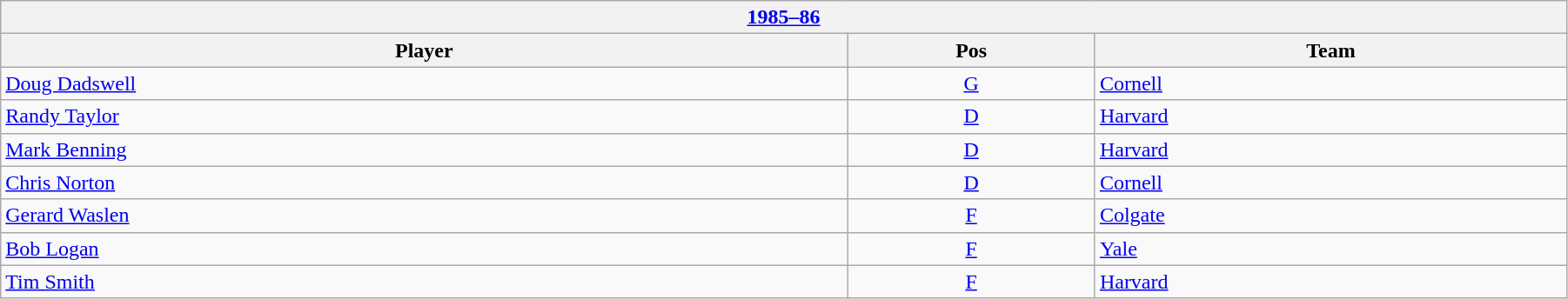<table class="wikitable" width=95%>
<tr>
<th colspan=3><a href='#'>1985–86</a></th>
</tr>
<tr>
<th>Player</th>
<th>Pos</th>
<th>Team</th>
</tr>
<tr>
<td><a href='#'>Doug Dadswell</a></td>
<td align=center><a href='#'>G</a></td>
<td><a href='#'>Cornell</a></td>
</tr>
<tr>
<td><a href='#'>Randy Taylor</a></td>
<td align=center><a href='#'>D</a></td>
<td><a href='#'>Harvard</a></td>
</tr>
<tr>
<td><a href='#'>Mark Benning</a></td>
<td align=center><a href='#'>D</a></td>
<td><a href='#'>Harvard</a></td>
</tr>
<tr>
<td><a href='#'>Chris Norton</a></td>
<td align=center><a href='#'>D</a></td>
<td><a href='#'>Cornell</a></td>
</tr>
<tr>
<td><a href='#'>Gerard Waslen</a></td>
<td align=center><a href='#'>F</a></td>
<td><a href='#'>Colgate</a></td>
</tr>
<tr>
<td><a href='#'>Bob Logan</a></td>
<td align=center><a href='#'>F</a></td>
<td><a href='#'>Yale</a></td>
</tr>
<tr>
<td><a href='#'>Tim Smith</a></td>
<td align=center><a href='#'>F</a></td>
<td><a href='#'>Harvard</a></td>
</tr>
</table>
